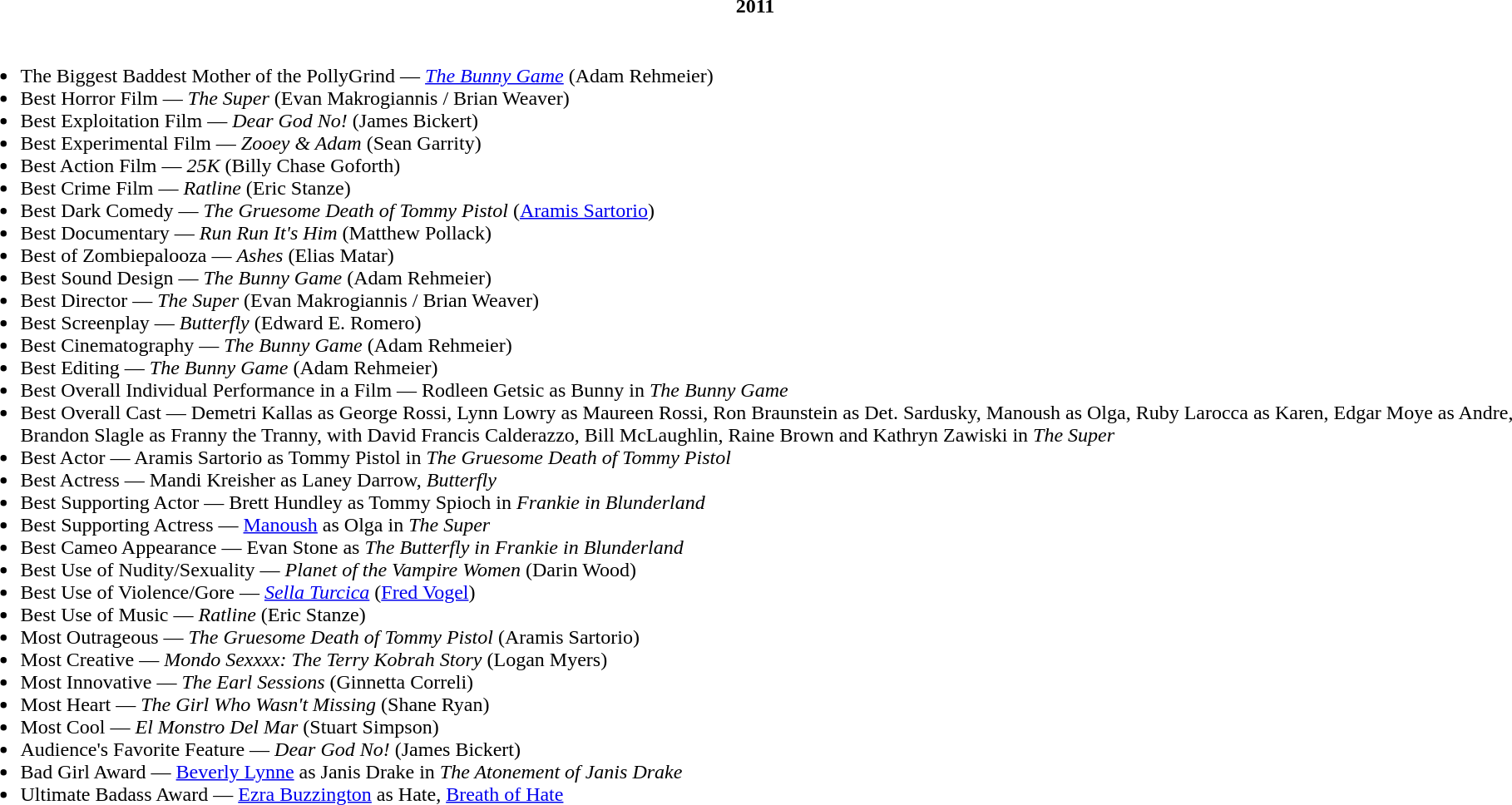<table class="toccolours collapsible collapsed" style="width:100%; background:inherit">
<tr>
<th>2011</th>
</tr>
<tr>
<td><br><ul><li>The Biggest Baddest Mother of the PollyGrind —  <em><a href='#'>The Bunny Game</a></em> (Adam Rehmeier)</li><li>Best Horror Film —  <em>The Super</em> (Evan Makrogiannis / Brian Weaver)</li><li>Best Exploitation Film —  <em>Dear God No!</em> (James Bickert)</li><li>Best Experimental Film —  <em>Zooey & Adam</em> (Sean Garrity)</li><li>Best Action Film —  <em>25K</em> (Billy Chase Goforth)</li><li>Best Crime Film —  <em>Ratline</em>  (Eric Stanze)</li><li>Best Dark Comedy —  <em>The Gruesome Death of Tommy Pistol</em> (<a href='#'>Aramis Sartorio</a>)</li><li>Best Documentary —  <em>Run Run It's Him</em> (Matthew Pollack)</li><li>Best of Zombiepalooza —  <em>Ashes</em> (Elias Matar)</li><li>Best Sound Design — <em>The Bunny Game</em> (Adam Rehmeier)</li><li>Best Director — <em>The Super</em> (Evan Makrogiannis / Brian Weaver)</li><li>Best Screenplay — <em>Butterfly</em> (Edward E. Romero)</li><li>Best Cinematography — <em>The Bunny Game</em> (Adam Rehmeier)</li><li>Best Editing —  <em>The Bunny Game</em> (Adam Rehmeier)</li><li>Best Overall Individual Performance in a Film —  Rodleen Getsic as Bunny in <em>The Bunny Game</em></li><li>Best Overall Cast —  Demetri Kallas as George Rossi, Lynn Lowry as Maureen Rossi, Ron Braunstein as Det. Sardusky, Manoush as Olga, Ruby Larocca as Karen, Edgar Moye as Andre, Brandon Slagle as Franny the Tranny, with David Francis Calderazzo, Bill McLaughlin, Raine Brown and Kathryn Zawiski in <em>The Super</em></li><li>Best Actor — Aramis Sartorio as Tommy Pistol in <em>The Gruesome Death of Tommy Pistol</em></li><li>Best Actress — Mandi Kreisher as Laney Darrow, <em>Butterfly</em></li><li>Best Supporting Actor —  Brett Hundley as Tommy Spioch in <em>Frankie in Blunderland</em></li><li>Best Supporting Actress —  <a href='#'>Manoush</a> as Olga in <em>The Super</em></li><li>Best Cameo Appearance — Evan Stone as <em>The Butterfly in Frankie in Blunderland</em></li><li>Best Use of Nudity/Sexuality — <em>Planet of the Vampire Women</em> (Darin Wood)</li><li>Best Use of Violence/Gore — <em><a href='#'>Sella Turcica</a></em> (<a href='#'>Fred Vogel</a>)</li><li>Best Use of Music — <em>Ratline</em> (Eric Stanze)</li><li>Most Outrageous — <em>The Gruesome Death of Tommy Pistol</em> (Aramis Sartorio)</li><li>Most Creative —  <em>Mondo Sexxxx: The Terry Kobrah Story</em> (Logan Myers)</li><li>Most Innovative —  <em>The Earl Sessions</em> (Ginnetta Correli)</li><li>Most Heart —  <em>The Girl Who Wasn't Missing</em> (Shane Ryan)</li><li>Most Cool —  <em>El Monstro Del Mar</em> (Stuart Simpson)</li><li>Audience's Favorite Feature — <em>Dear God No!</em> (James Bickert)</li><li>Bad Girl Award — <a href='#'>Beverly Lynne</a> as Janis Drake in <em>The Atonement of Janis Drake</em></li><li>Ultimate Badass Award — <a href='#'>Ezra Buzzington</a> as Hate, <a href='#'>Breath of Hate</a></li></ul></td>
</tr>
</table>
